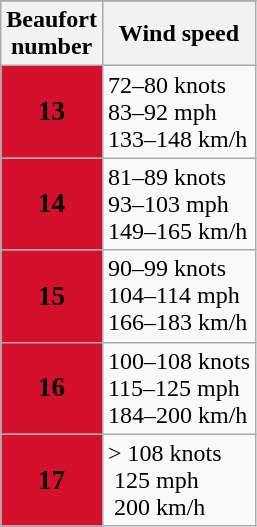<table class="wikitable">
<tr>
</tr>
<tr>
<th>Beaufort<br>number</th>
<th>Wind speed</th>
</tr>
<tr>
<th style="background-color: #D5102D; font-size: large;" id="Beaufort_Number_13">13</th>
<td>72–80 knots<br>83–92 mph<br>133–148 km/h</td>
</tr>
<tr>
<th style="background-color: #D5102D; font-size: large;" id="Beaufort_Number_14">14</th>
<td>81–89 knots<br>93–103 mph<br>149–165 km/h</td>
</tr>
<tr>
<th style="background-color: #D5102D; font-size: large;" id="Beaufort_Number_15">15</th>
<td>90–99 knots<br>104–114 mph<br>166–183 km/h</td>
</tr>
<tr>
<th style="background-color: #D5102D; font-size: large;" id="Beaufort_Number_16">16</th>
<td>100–108 knots<br>115–125 mph<br>184–200 km/h</td>
</tr>
<tr>
<th style="background-color: #D5102D; font-size: large;" id="Beaufort_Number_17">17</th>
<td>> 108 knots<br> 125 mph<br> 200 km/h</td>
</tr>
</table>
